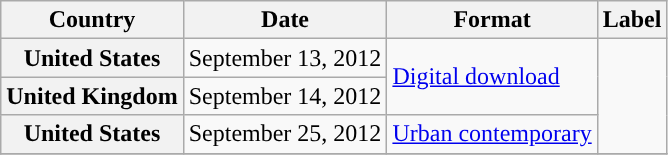<table class="wikitable plainrowheaders">
<tr>
<th>Country</th>
<th>Date</th>
<th>Format</th>
<th>Label</th>
</tr>
<tr>
<th scope="row">United States</th>
<td>September 13, 2012</td>
<td rowspan="2"><a href='#'>Digital download</a></td>
<td rowspan="3"></td>
</tr>
<tr>
<th scope="row">United Kingdom</th>
<td>September 14, 2012</td>
</tr>
<tr>
<th scope="row">United States</th>
<td>September 25, 2012</td>
<td><a href='#'>Urban contemporary</a></td>
</tr>
<tr>
</tr>
</table>
